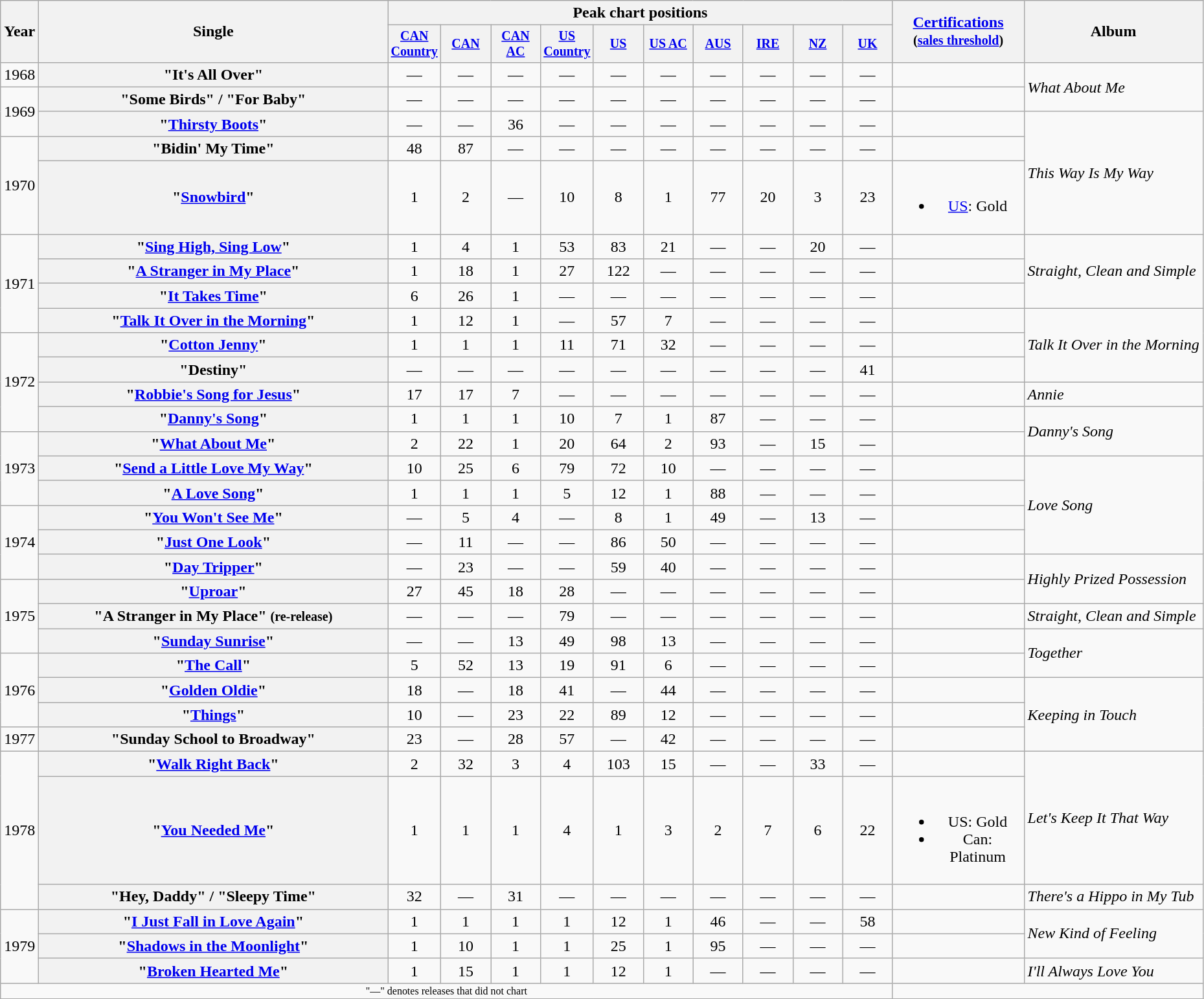<table class="wikitable plainrowheaders" style="text-align:center;">
<tr>
<th rowspan="2">Year</th>
<th rowspan="2" style="width:22em;">Single</th>
<th colspan="10">Peak chart positions</th>
<th rowspan="2" style="width:8em;"><a href='#'>Certifications</a><br><small>(<a href='#'>sales threshold</a>)</small></th>
<th rowspan="2">Album</th>
</tr>
<tr style=font-size:smaller;>
<th width="45"><a href='#'>CAN Country</a></th>
<th width="45"><a href='#'>CAN</a></th>
<th width="45"><a href='#'>CAN AC</a></th>
<th width="45"><a href='#'>US Country</a><br></th>
<th width="45"><a href='#'>US</a><br></th>
<th width="45"><a href='#'>US AC</a><br></th>
<th width="45"><a href='#'>AUS</a><br></th>
<th width="45"><a href='#'>IRE</a><br></th>
<th width="45"><a href='#'>NZ</a><br></th>
<th width="45"><a href='#'>UK</a><br></th>
</tr>
<tr>
<td>1968</td>
<th scope="row">"It's All Over"</th>
<td>—</td>
<td>—</td>
<td>—</td>
<td>—</td>
<td>—</td>
<td>—</td>
<td>—</td>
<td>—</td>
<td>—</td>
<td>—</td>
<td></td>
<td align="left" rowspan="2"><em>What About Me</em></td>
</tr>
<tr>
<td rowspan="2">1969</td>
<th scope="row">"Some Birds" / "For Baby"</th>
<td>—</td>
<td>—</td>
<td>—</td>
<td>—</td>
<td>—</td>
<td>—</td>
<td>—</td>
<td>—</td>
<td>—</td>
<td>—</td>
<td></td>
</tr>
<tr>
<th scope="row">"<a href='#'>Thirsty Boots</a>"</th>
<td>—</td>
<td>—</td>
<td>36</td>
<td>—</td>
<td>—</td>
<td>—</td>
<td>—</td>
<td>—</td>
<td>—</td>
<td>—</td>
<td></td>
<td align="left" rowspan="3"><em>This Way Is My Way</em></td>
</tr>
<tr>
<td rowspan="2">1970</td>
<th scope="row">"Bidin' My Time"</th>
<td>48</td>
<td>87</td>
<td>—</td>
<td>—</td>
<td>—</td>
<td>—</td>
<td>—</td>
<td>—</td>
<td>—</td>
<td>—</td>
<td></td>
</tr>
<tr>
<th scope="row">"<a href='#'>Snowbird</a>"</th>
<td>1</td>
<td>2</td>
<td>—</td>
<td>10</td>
<td>8</td>
<td>1</td>
<td>77</td>
<td>20</td>
<td>3</td>
<td>23</td>
<td><br><ul><li><a href='#'>US</a>: Gold</li></ul></td>
</tr>
<tr>
<td rowspan="4">1971</td>
<th scope="row">"<a href='#'>Sing High, Sing Low</a>"</th>
<td>1</td>
<td>4</td>
<td>1</td>
<td>53</td>
<td>83</td>
<td>21</td>
<td>—</td>
<td>—</td>
<td>20</td>
<td>—</td>
<td></td>
<td align="left" rowspan="3"><em>Straight, Clean and Simple</em></td>
</tr>
<tr>
<th scope="row">"<a href='#'>A Stranger in My Place</a>"</th>
<td>1</td>
<td>18</td>
<td>1</td>
<td>27</td>
<td>122</td>
<td>—</td>
<td>—</td>
<td>—</td>
<td>—</td>
<td>—</td>
<td></td>
</tr>
<tr>
<th scope="row">"<a href='#'>It Takes Time</a>"</th>
<td>6</td>
<td>26</td>
<td>1</td>
<td>—</td>
<td>—</td>
<td>—</td>
<td>—</td>
<td>—</td>
<td>—</td>
<td>—</td>
<td></td>
</tr>
<tr>
<th scope="row">"<a href='#'>Talk It Over in the Morning</a>"</th>
<td>1</td>
<td>12</td>
<td>1</td>
<td>—</td>
<td>57</td>
<td>7</td>
<td>—</td>
<td>—</td>
<td>—</td>
<td>—</td>
<td></td>
<td align="left" rowspan="3"><em>Talk It Over in the Morning</em></td>
</tr>
<tr>
<td rowspan="4">1972</td>
<th scope="row">"<a href='#'>Cotton Jenny</a>"</th>
<td>1</td>
<td>1</td>
<td>1</td>
<td>11</td>
<td>71</td>
<td>32</td>
<td>—</td>
<td>—</td>
<td>—</td>
<td>—</td>
<td></td>
</tr>
<tr>
<th scope="row">"Destiny"</th>
<td>—</td>
<td>—</td>
<td>—</td>
<td>—</td>
<td>—</td>
<td>—</td>
<td>—</td>
<td>—</td>
<td>—</td>
<td>41</td>
<td></td>
</tr>
<tr>
<th scope="row">"<a href='#'>Robbie's Song for Jesus</a>"</th>
<td>17</td>
<td>17</td>
<td>7</td>
<td>—</td>
<td>—</td>
<td>—</td>
<td>—</td>
<td>—</td>
<td>—</td>
<td>—</td>
<td></td>
<td align="left"><em>Annie</em></td>
</tr>
<tr>
<th scope="row">"<a href='#'>Danny's Song</a>"</th>
<td>1</td>
<td>1</td>
<td>1</td>
<td>10</td>
<td>7</td>
<td>1</td>
<td>87</td>
<td>—</td>
<td>—</td>
<td>—</td>
<td></td>
<td align="left" rowspan="2"><em>Danny's Song</em></td>
</tr>
<tr>
<td rowspan="3">1973</td>
<th scope="row">"<a href='#'>What About Me</a>"</th>
<td>2</td>
<td>22</td>
<td>1</td>
<td>20</td>
<td>64</td>
<td>2</td>
<td>93</td>
<td>—</td>
<td>15</td>
<td>—</td>
<td></td>
</tr>
<tr>
<th scope="row">"<a href='#'>Send a Little Love My Way</a>"</th>
<td>10</td>
<td>25</td>
<td>6</td>
<td>79</td>
<td>72</td>
<td>10</td>
<td>—</td>
<td>—</td>
<td>—</td>
<td>—</td>
<td></td>
<td align="left" rowspan="4"><em>Love Song</em></td>
</tr>
<tr>
<th scope="row">"<a href='#'>A Love Song</a>"</th>
<td>1</td>
<td>1</td>
<td>1</td>
<td>5</td>
<td>12</td>
<td>1</td>
<td>88</td>
<td>—</td>
<td>—</td>
<td>—</td>
<td></td>
</tr>
<tr>
<td rowspan="3">1974</td>
<th scope="row">"<a href='#'>You Won't See Me</a>"</th>
<td>—</td>
<td>5</td>
<td>4</td>
<td>—</td>
<td>8</td>
<td>1</td>
<td>49</td>
<td>—</td>
<td>13</td>
<td>—</td>
<td></td>
</tr>
<tr>
<th scope="row">"<a href='#'>Just One Look</a>"</th>
<td>—</td>
<td>11</td>
<td>—</td>
<td>—</td>
<td>86</td>
<td>50</td>
<td>—</td>
<td>—</td>
<td>—</td>
<td>—</td>
<td></td>
</tr>
<tr>
<th scope="row">"<a href='#'>Day Tripper</a>"</th>
<td>—</td>
<td>23</td>
<td>—</td>
<td>—</td>
<td>59</td>
<td>40</td>
<td>—</td>
<td>—</td>
<td>—</td>
<td>—</td>
<td></td>
<td align="left" rowspan="2"><em>Highly Prized Possession</em></td>
</tr>
<tr>
<td rowspan="3">1975</td>
<th scope="row">"<a href='#'>Uproar</a>"</th>
<td>27</td>
<td>45</td>
<td>18</td>
<td>28</td>
<td>—</td>
<td>—</td>
<td>—</td>
<td>—</td>
<td>—</td>
<td>—</td>
<td></td>
</tr>
<tr>
<th scope="row">"A Stranger in My Place" <small>(re-release)</small></th>
<td>—</td>
<td>—</td>
<td>—</td>
<td>79</td>
<td>—</td>
<td>—</td>
<td>—</td>
<td>—</td>
<td>—</td>
<td>—</td>
<td></td>
<td align="left"><em>Straight, Clean and Simple</em></td>
</tr>
<tr>
<th scope="row">"<a href='#'>Sunday Sunrise</a>"</th>
<td>—</td>
<td>—</td>
<td>13</td>
<td>49</td>
<td>98</td>
<td>13</td>
<td>—</td>
<td>—</td>
<td>—</td>
<td>—</td>
<td></td>
<td align="left" rowspan="2"><em>Together</em></td>
</tr>
<tr>
<td rowspan="3">1976</td>
<th scope="row">"<a href='#'>The Call</a>"</th>
<td>5</td>
<td>52</td>
<td>13</td>
<td>19</td>
<td>91</td>
<td>6</td>
<td>—</td>
<td>—</td>
<td>—</td>
<td>—</td>
<td></td>
</tr>
<tr>
<th scope="row">"<a href='#'>Golden Oldie</a>"</th>
<td>18</td>
<td>—</td>
<td>18</td>
<td>41</td>
<td>—</td>
<td>44</td>
<td>—</td>
<td>—</td>
<td>—</td>
<td>—</td>
<td></td>
<td align="left" rowspan="3"><em>Keeping in Touch</em></td>
</tr>
<tr>
<th scope="row">"<a href='#'>Things</a>"</th>
<td>10</td>
<td>—</td>
<td>23</td>
<td>22</td>
<td>89</td>
<td>12</td>
<td>—</td>
<td>—</td>
<td>—</td>
<td>—</td>
<td></td>
</tr>
<tr>
<td>1977</td>
<th scope="row">"Sunday School to Broadway"</th>
<td>23</td>
<td>—</td>
<td>28</td>
<td>57</td>
<td>—</td>
<td>42</td>
<td>—</td>
<td>—</td>
<td>—</td>
<td>—</td>
<td></td>
</tr>
<tr>
<td rowspan="3">1978</td>
<th scope="row">"<a href='#'>Walk Right Back</a>"</th>
<td>2</td>
<td>32</td>
<td>3</td>
<td>4</td>
<td>103</td>
<td>15</td>
<td>—</td>
<td>—</td>
<td>33</td>
<td>—</td>
<td></td>
<td align="left" rowspan="2"><em>Let's Keep It That Way</em></td>
</tr>
<tr>
<th scope="row">"<a href='#'>You Needed Me</a>"</th>
<td>1</td>
<td>1</td>
<td>1</td>
<td>4</td>
<td>1</td>
<td>3</td>
<td>2</td>
<td>7</td>
<td>6</td>
<td>22</td>
<td><br><ul><li>US: Gold</li><li>Can: Platinum</li></ul></td>
</tr>
<tr>
<th scope="row">"Hey, Daddy" / "Sleepy Time"</th>
<td>32</td>
<td>—</td>
<td>31</td>
<td>—</td>
<td>—</td>
<td>—</td>
<td>—</td>
<td>—</td>
<td>—</td>
<td>—</td>
<td></td>
<td align="left"><em>There's a Hippo in My Tub</em></td>
</tr>
<tr>
<td rowspan="3">1979</td>
<th scope="row">"<a href='#'>I Just Fall in Love Again</a>"</th>
<td>1</td>
<td>1</td>
<td>1</td>
<td>1</td>
<td>12</td>
<td>1</td>
<td>46</td>
<td>—</td>
<td>—</td>
<td>58</td>
<td></td>
<td align="left" rowspan="2"><em>New Kind of Feeling</em></td>
</tr>
<tr>
<th scope="row">"<a href='#'>Shadows in the Moonlight</a>"</th>
<td>1</td>
<td>10</td>
<td>1</td>
<td>1</td>
<td>25</td>
<td>1</td>
<td>95</td>
<td>—</td>
<td>—</td>
<td>—</td>
<td></td>
</tr>
<tr>
<th scope="row">"<a href='#'>Broken Hearted Me</a>"</th>
<td>1</td>
<td>15</td>
<td>1</td>
<td>1</td>
<td>12</td>
<td>1</td>
<td>—</td>
<td>—</td>
<td>—</td>
<td>—</td>
<td></td>
<td align="left"><em>I'll Always Love You</em></td>
</tr>
<tr>
<td colspan="12" style="font-size:8pt">"—" denotes releases that did not chart</td>
</tr>
<tr>
</tr>
</table>
